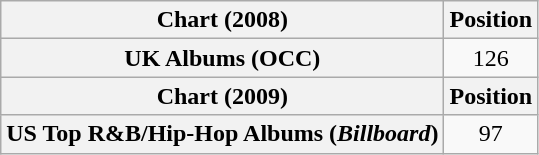<table class="wikitable plainrowheaders sortable" style="text-align:center">
<tr>
<th scope="col">Chart (2008)</th>
<th scope="col">Position</th>
</tr>
<tr>
<th scope="row">UK Albums (OCC)</th>
<td>126</td>
</tr>
<tr>
<th scope="col">Chart (2009)</th>
<th scope="col">Position</th>
</tr>
<tr>
<th scope="row">US Top R&B/Hip-Hop Albums (<em>Billboard</em>)</th>
<td>97</td>
</tr>
</table>
